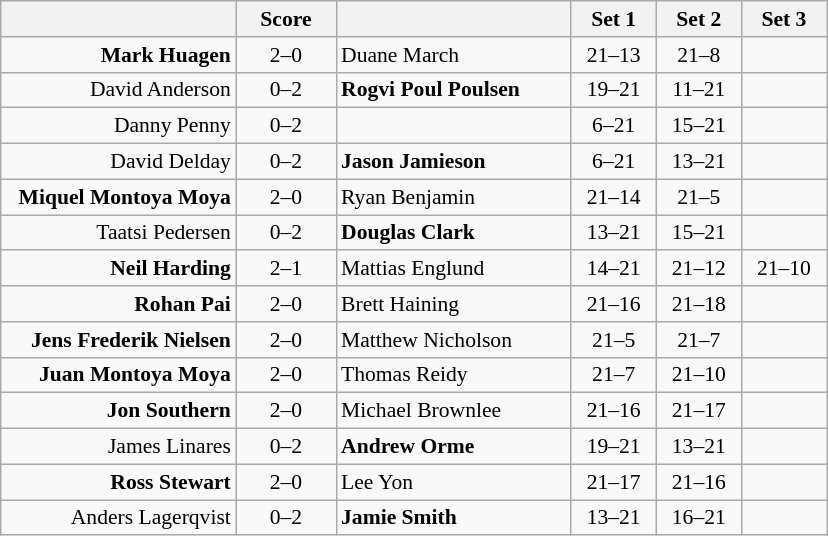<table class="wikitable" style="text-align: center; font-size:90% ">
<tr>
<th align="right" width="150"></th>
<th width="60">Score</th>
<th align="left" width="150"></th>
<th width="50">Set 1</th>
<th width="50">Set 2</th>
<th width="50">Set 3</th>
</tr>
<tr>
<td align=right><strong>Mark Huagen</strong> </td>
<td align=center>2–0</td>
<td align=left> Duane March</td>
<td>21–13</td>
<td>21–8</td>
<td></td>
</tr>
<tr>
<td align=right>David Anderson </td>
<td align=center>0–2</td>
<td align=left> <strong>Rogvi Poul Poulsen</strong></td>
<td>19–21</td>
<td>11–21</td>
<td></td>
</tr>
<tr>
<td align=right>Danny Penny </td>
<td align=center>0–2</td>
<td align=left></td>
<td>6–21</td>
<td>15–21</td>
<td></td>
</tr>
<tr>
<td align=right>David Delday </td>
<td align=center>0–2</td>
<td align=left> <strong>Jason Jamieson</strong></td>
<td>6–21</td>
<td>13–21</td>
<td></td>
</tr>
<tr>
<td align=right><strong>Miquel Montoya Moya</strong> </td>
<td align=center>2–0</td>
<td align=left> Ryan Benjamin</td>
<td>21–14</td>
<td>21–5</td>
<td></td>
</tr>
<tr>
<td align=right>Taatsi Pedersen </td>
<td align=center>0–2</td>
<td align=left> <strong>Douglas Clark</strong></td>
<td>13–21</td>
<td>15–21</td>
<td></td>
</tr>
<tr>
<td align=right><strong>Neil Harding</strong> </td>
<td align=center>2–1</td>
<td align=left> Mattias Englund</td>
<td>14–21</td>
<td>21–12</td>
<td>21–10</td>
</tr>
<tr>
<td align=right><strong>Rohan Pai</strong> </td>
<td align=center>2–0</td>
<td align=left> Brett Haining</td>
<td>21–16</td>
<td>21–18</td>
<td></td>
</tr>
<tr>
<td align=right><strong>Jens Frederik Nielsen</strong> </td>
<td align=center>2–0</td>
<td align=left> Matthew Nicholson</td>
<td>21–5</td>
<td>21–7</td>
<td></td>
</tr>
<tr>
<td align=right><strong>Juan Montoya Moya</strong> </td>
<td align=center>2–0</td>
<td align=left> Thomas Reidy</td>
<td>21–7</td>
<td>21–10</td>
<td></td>
</tr>
<tr>
<td align=right><strong>Jon Southern</strong> </td>
<td align=center>2–0</td>
<td align=left> Michael Brownlee</td>
<td>21–16</td>
<td>21–17</td>
<td></td>
</tr>
<tr>
<td align=right>James Linares </td>
<td align=center>0–2</td>
<td align=left> <strong>Andrew Orme</strong></td>
<td>19–21</td>
<td>13–21</td>
<td></td>
</tr>
<tr>
<td align=right><strong>Ross Stewart</strong> </td>
<td align=center>2–0</td>
<td align=left> Lee Yon</td>
<td>21–17</td>
<td>21–16</td>
<td></td>
</tr>
<tr>
<td align=right>Anders Lagerqvist </td>
<td align=center>0–2</td>
<td align=left> <strong>Jamie Smith</strong></td>
<td>13–21</td>
<td>16–21</td>
<td></td>
</tr>
</table>
